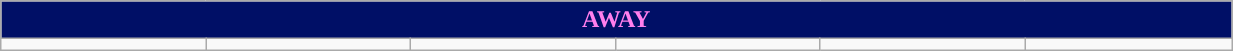<table class="wikitable collapsible collapsed" style="width:65%">
<tr>
<th colspan=15 ! style="color:#FF7FED; background:#000F66">AWAY</th>
</tr>
<tr>
<td></td>
<td></td>
<td></td>
<td></td>
<td></td>
<td></td>
</tr>
</table>
